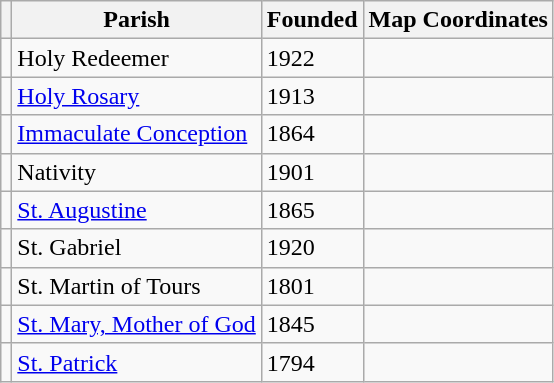<table class="wikitable sortable">
<tr>
<th class=unsortable></th>
<th>Parish</th>
<th>Founded</th>
<th class=unsortable>Map Coordinates</th>
</tr>
<tr>
<td></td>
<td>Holy Redeemer</td>
<td>1922</td>
<td></td>
</tr>
<tr>
<td></td>
<td><a href='#'>Holy Rosary</a></td>
<td>1913</td>
<td></td>
</tr>
<tr>
<td></td>
<td><a href='#'>Immaculate Conception</a></td>
<td>1864</td>
<td></td>
</tr>
<tr>
<td></td>
<td>Nativity</td>
<td>1901</td>
<td></td>
</tr>
<tr>
<td></td>
<td><a href='#'>St. Augustine</a></td>
<td>1865</td>
<td></td>
</tr>
<tr>
<td></td>
<td>St. Gabriel</td>
<td>1920</td>
<td></td>
</tr>
<tr>
<td></td>
<td>St. Martin of Tours</td>
<td>1801</td>
<td></td>
</tr>
<tr>
<td></td>
<td><a href='#'>St. Mary, Mother of God</a></td>
<td>1845</td>
<td></td>
</tr>
<tr>
<td></td>
<td><a href='#'>St. Patrick</a></td>
<td>1794</td>
<td></td>
</tr>
</table>
